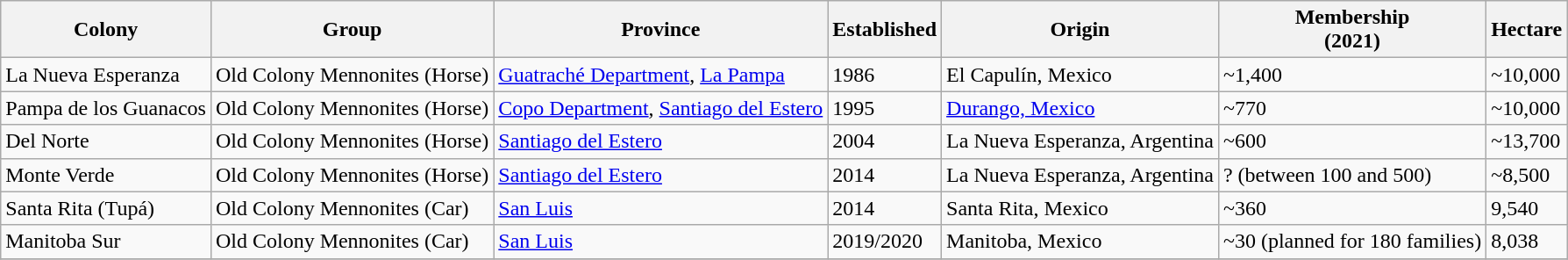<table class="wikitable">
<tr>
<th>Colony</th>
<th>Group</th>
<th>Province</th>
<th>Established</th>
<th>Origin</th>
<th>Membership<br>(2021)</th>
<th>Hectare</th>
</tr>
<tr>
<td>La Nueva Esperanza</td>
<td>Old Colony Mennonites (Horse)</td>
<td><a href='#'>Guatraché Department</a>, <a href='#'>La Pampa</a></td>
<td>1986</td>
<td>El Capulín, Mexico</td>
<td>~1,400</td>
<td>~10,000</td>
</tr>
<tr>
<td>Pampa de los Guanacos</td>
<td>Old Colony Mennonites (Horse)</td>
<td><a href='#'>Copo Department</a>, <a href='#'>Santiago del Estero</a></td>
<td>1995</td>
<td><a href='#'>Durango, Mexico</a></td>
<td>~770</td>
<td>~10,000</td>
</tr>
<tr>
<td>Del Norte</td>
<td>Old Colony Mennonites (Horse)</td>
<td><a href='#'>Santiago del Estero</a></td>
<td>2004</td>
<td>La Nueva Esperanza, Argentina</td>
<td>~600</td>
<td>~13,700</td>
</tr>
<tr>
<td>Monte Verde</td>
<td>Old Colony Mennonites (Horse)</td>
<td><a href='#'>Santiago del Estero</a></td>
<td>2014</td>
<td>La Nueva Esperanza, Argentina</td>
<td>? (between 100 and 500)</td>
<td>~8,500</td>
</tr>
<tr>
<td>Santa Rita (Tupá)</td>
<td>Old Colony Mennonites (Car)</td>
<td><a href='#'>San Luis</a></td>
<td>2014</td>
<td>Santa Rita, Mexico</td>
<td>~360</td>
<td>9,540</td>
</tr>
<tr>
<td>Manitoba Sur</td>
<td>Old Colony Mennonites (Car)</td>
<td><a href='#'>San Luis</a></td>
<td>2019/2020</td>
<td>Manitoba, Mexico</td>
<td>~30 (planned for 180 families)</td>
<td>8,038</td>
</tr>
<tr>
</tr>
</table>
